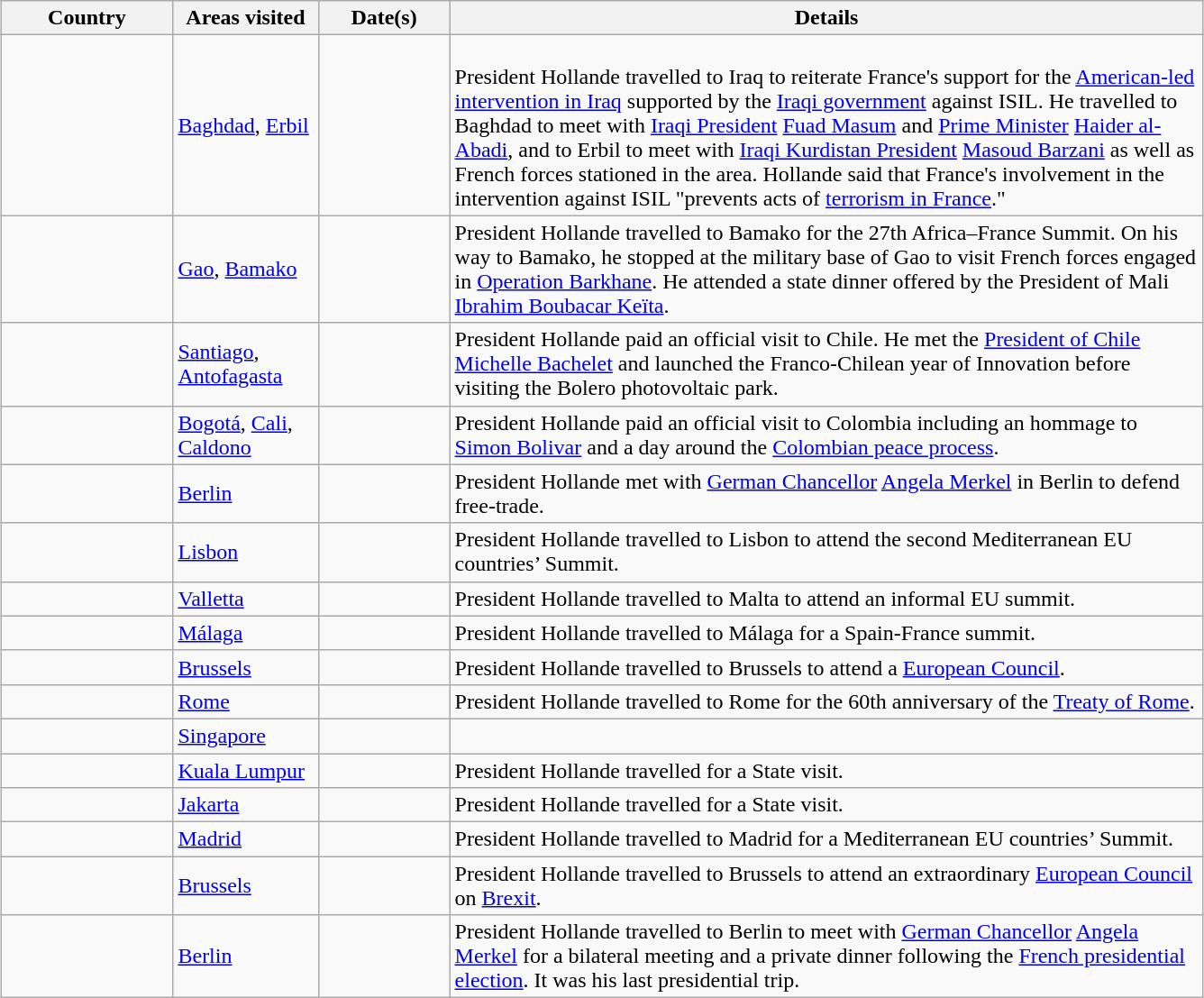<table class="wikitable sortable outercollapse" style="margin: 1em auto 1em auto">
<tr>
<th width=120>Country</th>
<th width=100>Areas visited</th>
<th width=90>Date(s)</th>
<th width=550>Details</th>
</tr>
<tr>
<td></td>
<td><a href='#'>Baghdad</a>, <a href='#'>Erbil</a></td>
<td></td>
<td><br>
President Hollande travelled to Iraq to reiterate France's support for the <a href='#'>American-led intervention in Iraq</a> supported by the <a href='#'>Iraqi government</a> against ISIL. He travelled to Baghdad to meet with <a href='#'>Iraqi President</a> <a href='#'>Fuad Masum</a> and <a href='#'>Prime Minister</a> <a href='#'>Haider al-Abadi</a>, and to Erbil to meet with <a href='#'>Iraqi Kurdistan President</a> <a href='#'>Masoud Barzani</a> as well as French forces stationed in the area. Hollande said that France's involvement in the intervention against ISIL "prevents acts of <a href='#'>terrorism in France</a>."</td>
</tr>
<tr>
<td></td>
<td><a href='#'>Gao</a>, <a href='#'>Bamako</a></td>
<td></td>
<td>President Hollande travelled to Bamako for the 27th Africa–France Summit. On his way to Bamako, he stopped at the military base of Gao to visit French forces engaged in <a href='#'>Operation Barkhane</a>. He attended a state dinner offered by the President of Mali <a href='#'>Ibrahim Boubacar Keïta</a>.</td>
</tr>
<tr>
<td></td>
<td><a href='#'>Santiago</a>, <a href='#'>Antofagasta</a></td>
<td></td>
<td>President Hollande paid an official visit to Chile. He met the <a href='#'>President of Chile</a> <a href='#'>Michelle Bachelet</a> and launched the Franco-Chilean year of Innovation before visiting the Bolero photovoltaic park.</td>
</tr>
<tr>
<td></td>
<td><a href='#'>Bogotá</a>, <a href='#'>Cali</a>, <a href='#'>Caldono</a></td>
<td></td>
<td>President Hollande paid an official visit to Colombia including an hommage to <a href='#'>Simon Bolivar</a> and a day around the <a href='#'>Colombian peace process</a>.</td>
</tr>
<tr>
<td></td>
<td><a href='#'>Berlin</a></td>
<td></td>
<td>President Hollande met with <a href='#'>German Chancellor</a> <a href='#'>Angela Merkel</a> in Berlin to defend free-trade.</td>
</tr>
<tr>
<td></td>
<td><a href='#'>Lisbon</a></td>
<td></td>
<td>President Hollande travelled to Lisbon to attend the second Mediterranean EU countries’ Summit.</td>
</tr>
<tr>
<td></td>
<td><a href='#'>Valletta</a></td>
<td></td>
<td>President Hollande travelled to Malta to attend an informal EU summit.</td>
</tr>
<tr>
<td></td>
<td><a href='#'>Málaga</a></td>
<td></td>
<td>President Hollande travelled to Málaga for a Spain-France summit.</td>
</tr>
<tr>
<td></td>
<td><a href='#'>Brussels</a></td>
<td></td>
<td>President Hollande travelled to Brussels to attend a <a href='#'>European Council</a>.</td>
</tr>
<tr>
<td></td>
<td><a href='#'>Rome</a></td>
<td></td>
<td>President Hollande travelled to Rome for the 60th anniversary of the <a href='#'>Treaty of Rome</a>.</td>
</tr>
<tr>
<td></td>
<td><a href='#'>Singapore</a></td>
<td></td>
<td></td>
</tr>
<tr>
<td></td>
<td><a href='#'>Kuala Lumpur</a></td>
<td></td>
<td>President Hollande travelled for a State visit.</td>
</tr>
<tr>
<td></td>
<td><a href='#'>Jakarta</a></td>
<td></td>
<td>President Hollande travelled for a State visit.</td>
</tr>
<tr>
<td></td>
<td><a href='#'>Madrid</a></td>
<td></td>
<td>President Hollande travelled to Madrid for a Mediterranean EU countries’ Summit.</td>
</tr>
<tr>
<td></td>
<td><a href='#'>Brussels</a></td>
<td></td>
<td>President Hollande travelled to Brussels to attend an extraordinary <a href='#'>European Council</a> on <a href='#'>Brexit</a>.</td>
</tr>
<tr>
<td></td>
<td><a href='#'>Berlin</a></td>
<td></td>
<td>President Hollande travelled to Berlin to meet with <a href='#'>German Chancellor</a> <a href='#'>Angela Merkel</a> for a bilateral meeting and a private dinner following the <a href='#'>French presidential election</a>. It was his last presidential trip.</td>
</tr>
</table>
